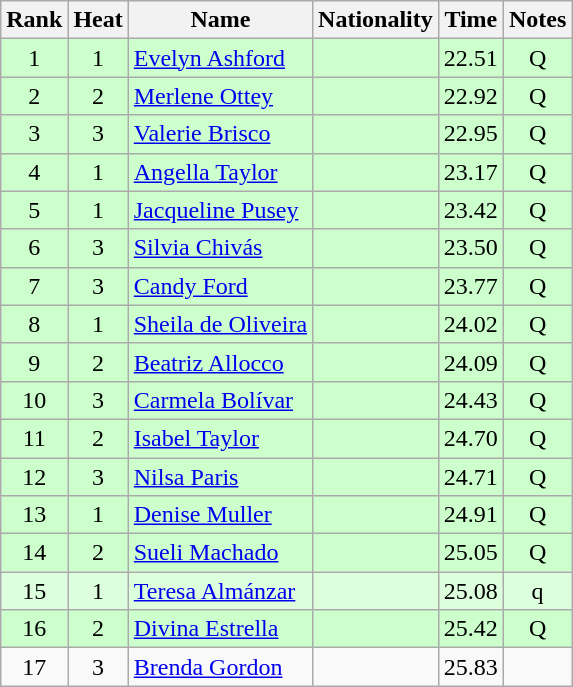<table class="wikitable sortable" style="text-align:center">
<tr>
<th>Rank</th>
<th>Heat</th>
<th>Name</th>
<th>Nationality</th>
<th>Time</th>
<th>Notes</th>
</tr>
<tr bgcolor=ccffcc>
<td>1</td>
<td>1</td>
<td align=left><a href='#'>Evelyn Ashford</a></td>
<td align=left></td>
<td>22.51</td>
<td>Q</td>
</tr>
<tr bgcolor=ccffcc>
<td>2</td>
<td>2</td>
<td align=left><a href='#'>Merlene Ottey</a></td>
<td align=left></td>
<td>22.92</td>
<td>Q</td>
</tr>
<tr bgcolor=ccffcc>
<td>3</td>
<td>3</td>
<td align=left><a href='#'>Valerie Brisco</a></td>
<td align=left></td>
<td>22.95</td>
<td>Q</td>
</tr>
<tr bgcolor=ccffcc>
<td>4</td>
<td>1</td>
<td align=left><a href='#'>Angella Taylor</a></td>
<td align=left></td>
<td>23.17</td>
<td>Q</td>
</tr>
<tr bgcolor=ccffcc>
<td>5</td>
<td>1</td>
<td align=left><a href='#'>Jacqueline Pusey</a></td>
<td align=left></td>
<td>23.42</td>
<td>Q</td>
</tr>
<tr bgcolor=ccffcc>
<td>6</td>
<td>3</td>
<td align=left><a href='#'>Silvia Chivás</a></td>
<td align=left></td>
<td>23.50</td>
<td>Q</td>
</tr>
<tr bgcolor=ccffcc>
<td>7</td>
<td>3</td>
<td align=left><a href='#'>Candy Ford</a></td>
<td align=left></td>
<td>23.77</td>
<td>Q</td>
</tr>
<tr bgcolor=ccffcc>
<td>8</td>
<td>1</td>
<td align=left><a href='#'>Sheila de Oliveira</a></td>
<td align=left></td>
<td>24.02</td>
<td>Q</td>
</tr>
<tr bgcolor=ccffcc>
<td>9</td>
<td>2</td>
<td align=left><a href='#'>Beatriz Allocco</a></td>
<td align=left></td>
<td>24.09</td>
<td>Q</td>
</tr>
<tr bgcolor=ccffcc>
<td>10</td>
<td>3</td>
<td align=left><a href='#'>Carmela Bolívar</a></td>
<td align=left></td>
<td>24.43</td>
<td>Q</td>
</tr>
<tr bgcolor=ccffcc>
<td>11</td>
<td>2</td>
<td align=left><a href='#'>Isabel Taylor</a></td>
<td align=left></td>
<td>24.70</td>
<td>Q</td>
</tr>
<tr bgcolor=ccffcc>
<td>12</td>
<td>3</td>
<td align=left><a href='#'>Nilsa Paris</a></td>
<td align=left></td>
<td>24.71</td>
<td>Q</td>
</tr>
<tr bgcolor=ccffcc>
<td>13</td>
<td>1</td>
<td align=left><a href='#'>Denise Muller</a></td>
<td align=left></td>
<td>24.91</td>
<td>Q</td>
</tr>
<tr bgcolor=ccffcc>
<td>14</td>
<td>2</td>
<td align=left><a href='#'>Sueli Machado</a></td>
<td align=left></td>
<td>25.05</td>
<td>Q</td>
</tr>
<tr bgcolor=ddffdd>
<td>15</td>
<td>1</td>
<td align=left><a href='#'>Teresa Almánzar</a></td>
<td align=left></td>
<td>25.08</td>
<td>q</td>
</tr>
<tr bgcolor=ccffcc>
<td>16</td>
<td>2</td>
<td align=left><a href='#'>Divina Estrella</a></td>
<td align=left></td>
<td>25.42</td>
<td>Q</td>
</tr>
<tr>
<td>17</td>
<td>3</td>
<td align=left><a href='#'>Brenda Gordon</a></td>
<td align=left></td>
<td>25.83</td>
<td></td>
</tr>
</table>
